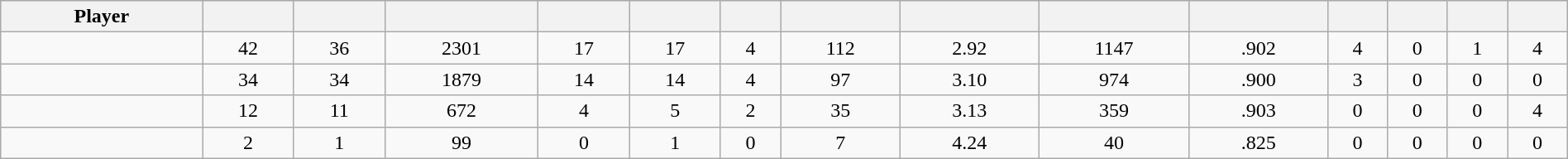<table class="wikitable sortable" style="width:100%;">
<tr style="text-align:center; background:#ddd;">
<th>Player</th>
<th></th>
<th></th>
<th></th>
<th></th>
<th></th>
<th></th>
<th></th>
<th></th>
<th></th>
<th></th>
<th></th>
<th></th>
<th></th>
<th></th>
</tr>
<tr align=center>
<td></td>
<td>42</td>
<td>36</td>
<td>2301</td>
<td>17</td>
<td>17</td>
<td>4</td>
<td>112</td>
<td>2.92</td>
<td>1147</td>
<td>.902</td>
<td>4</td>
<td>0</td>
<td>1</td>
<td>4</td>
</tr>
<tr align=center>
<td></td>
<td>34</td>
<td>34</td>
<td>1879</td>
<td>14</td>
<td>14</td>
<td>4</td>
<td>97</td>
<td>3.10</td>
<td>974</td>
<td>.900</td>
<td>3</td>
<td>0</td>
<td>0</td>
<td>0</td>
</tr>
<tr align=center>
<td></td>
<td>12</td>
<td>11</td>
<td>672</td>
<td>4</td>
<td>5</td>
<td>2</td>
<td>35</td>
<td>3.13</td>
<td>359</td>
<td>.903</td>
<td>0</td>
<td>0</td>
<td>0</td>
<td>4</td>
</tr>
<tr align=center>
<td></td>
<td>2</td>
<td>1</td>
<td>99</td>
<td>0</td>
<td>1</td>
<td>0</td>
<td>7</td>
<td>4.24</td>
<td>40</td>
<td>.825</td>
<td>0</td>
<td>0</td>
<td>0</td>
<td>0</td>
</tr>
</table>
